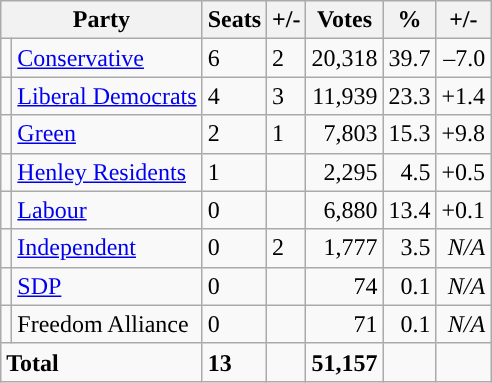<table class="wikitable sortable">
<tr>
<th colspan="2">Party</th>
<th>Seats</th>
<th>+/-</th>
<th>Votes</th>
<th>%</th>
<th>+/-</th>
</tr>
<tr>
<td style="background-color: "></td>
<td><a href='#'>Conservative</a></td>
<td>6</td>
<td> 2</td>
<td style="text-align:right;">20,318</td>
<td style="text-align:right;">39.7</td>
<td style="text-align:right;">–7.0</td>
</tr>
<tr>
<td style="background-color: "></td>
<td><a href='#'>Liberal Democrats</a></td>
<td>4</td>
<td> 3</td>
<td style="text-align:right;">11,939</td>
<td style="text-align:right;">23.3</td>
<td style="text-align:right;">+1.4</td>
</tr>
<tr>
<td style="background-color: "></td>
<td><a href='#'>Green</a></td>
<td>2</td>
<td> 1</td>
<td style="text-align:right;">7,803</td>
<td style="text-align:right;">15.3</td>
<td style="text-align:right;">+9.8</td>
</tr>
<tr>
<td style="background-color: "></td>
<td><a href='#'>Henley Residents</a></td>
<td>1</td>
<td></td>
<td style="text-align:right;">2,295</td>
<td style="text-align:right;">4.5</td>
<td style="text-align:right;">+0.5</td>
</tr>
<tr>
<td style="background-color: "></td>
<td><a href='#'>Labour</a></td>
<td>0</td>
<td></td>
<td style="text-align:right;">6,880</td>
<td style="text-align:right;">13.4</td>
<td style="text-align:right;">+0.1</td>
</tr>
<tr>
<td style="background-color: "></td>
<td><a href='#'>Independent</a></td>
<td>0</td>
<td> 2</td>
<td style="text-align:right;">1,777</td>
<td style="text-align:right;">3.5</td>
<td style="text-align:right;"><em>N/A</em></td>
</tr>
<tr>
<td style="background-color: "></td>
<td><a href='#'>SDP</a></td>
<td>0</td>
<td></td>
<td style="text-align:right;">74</td>
<td style="text-align:right;">0.1</td>
<td style="text-align:right;"><em>N/A</em></td>
</tr>
<tr>
<td style="background-color: "></td>
<td>Freedom Alliance</td>
<td>0</td>
<td></td>
<td style="text-align:right;">71</td>
<td style="text-align:right;">0.1</td>
<td style="text-align:right;"><em>N/A</em></td>
</tr>
<tr>
<td colspan="2"><strong>Total</strong></td>
<td><strong>13</strong></td>
<td></td>
<td style="text-align:right;"><strong>51,157</strong></td>
<td style="text-align:right;"></td>
<td style="text-align:right;"></td>
</tr>
</table>
